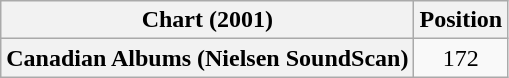<table class="wikitable plainrowheaders" style="text-align:center;">
<tr>
<th>Chart (2001)</th>
<th>Position</th>
</tr>
<tr>
<th scope="row">Canadian Albums (Nielsen SoundScan)</th>
<td>172</td>
</tr>
</table>
